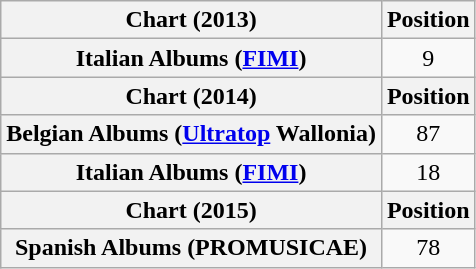<table class="wikitable plainrowheaders" style="text-align:center;">
<tr>
<th>Chart (2013)</th>
<th>Position</th>
</tr>
<tr>
<th scope="row">Italian Albums (<a href='#'>FIMI</a>)</th>
<td>9</td>
</tr>
<tr>
<th>Chart (2014)</th>
<th>Position</th>
</tr>
<tr>
<th scope="row">Belgian Albums (<a href='#'>Ultratop</a> Wallonia)</th>
<td>87</td>
</tr>
<tr>
<th scope="row">Italian Albums (<a href='#'>FIMI</a>)</th>
<td>18</td>
</tr>
<tr>
<th>Chart (2015)</th>
<th>Position</th>
</tr>
<tr>
<th scope="row">Spanish Albums (PROMUSICAE)</th>
<td>78</td>
</tr>
</table>
